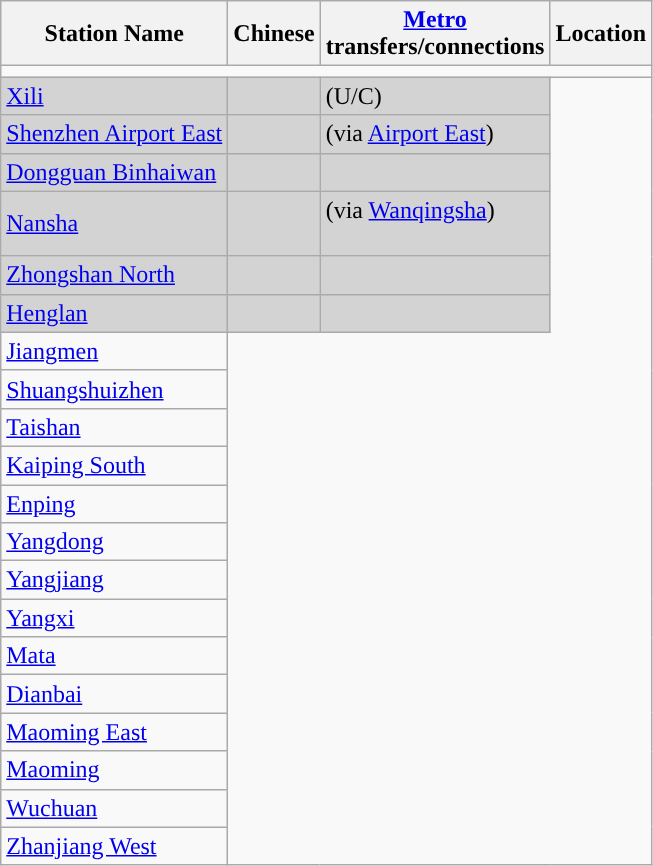<table class="wikitable">
<tr>
<th>Station Name</th>
<th>Chinese<br>
</th>
<th><a href='#'>Metro</a><br>transfers/connections</th>
<th>Location</th>
</tr>
<tr style="background:#">
<td colspan = "7"></td>
</tr>
<tr bgcolor="lightgrey">
<td><a href='#'>Xili</a></td>
<td></td>
<td>  (U/C)</td>
</tr>
<tr bgcolor="lightgrey">
<td><a href='#'>Shenzhen Airport East</a></td>
<td></td>
<td>  (via <a href='#'>Airport East</a>)</td>
</tr>
<tr bgcolor="lightgrey">
<td><a href='#'>Dongguan Binhaiwan</a></td>
<td></td>
<td></td>
</tr>
<tr bgcolor="lightgrey">
<td><a href='#'>Nansha</a></td>
<td></td>
<td>   (via <a href='#'>Wanqingsha</a>)<br><br></td>
</tr>
<tr bgcolor="lightgrey">
<td><a href='#'>Zhongshan North</a></td>
<td></td>
<td></td>
</tr>
<tr bgcolor="lightgrey">
<td><a href='#'>Henglan</a></td>
<td></td>
<td></td>
</tr>
<tr>
<td><a href='#'>Jiangmen</a></td>
</tr>
<tr>
<td><a href='#'>Shuangshuizhen</a></td>
</tr>
<tr>
<td><a href='#'>Taishan</a></td>
</tr>
<tr>
<td><a href='#'>Kaiping South</a></td>
</tr>
<tr>
<td><a href='#'>Enping</a></td>
</tr>
<tr>
<td><a href='#'>Yangdong</a></td>
</tr>
<tr>
<td><a href='#'>Yangjiang</a></td>
</tr>
<tr>
<td><a href='#'>Yangxi</a></td>
</tr>
<tr>
<td><a href='#'>Mata</a></td>
</tr>
<tr>
<td><a href='#'>Dianbai</a></td>
</tr>
<tr>
<td><a href='#'>Maoming East</a></td>
</tr>
<tr>
<td><a href='#'>Maoming</a></td>
</tr>
<tr>
<td><a href='#'>Wuchuan</a></td>
</tr>
<tr>
<td><a href='#'>Zhanjiang West</a></td>
</tr>
</table>
